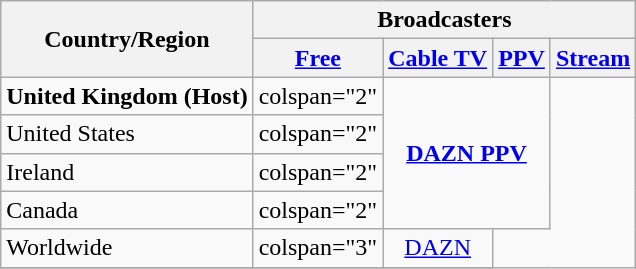<table class="wikitable">
<tr>
<th rowspan="2">Country/Region</th>
<th colspan="5">Broadcasters</th>
</tr>
<tr>
<th><a href='#'>Free</a></th>
<th><a href='#'>Cable TV</a></th>
<th><a href='#'>PPV</a></th>
<th><a href='#'>Stream</a></th>
</tr>
<tr>
<td><strong>United Kingdom (Host)</strong></td>
<td>colspan="2" </td>
<td rowspan="4" align="center" colspan="2"><strong><a href='#'>DAZN PPV</a></strong></td>
</tr>
<tr>
<td>United States</td>
<td>colspan="2" </td>
</tr>
<tr>
<td>Ireland</td>
<td>colspan="2" </td>
</tr>
<tr>
<td>Canada</td>
<td>colspan="2" </td>
</tr>
<tr>
<td>Worldwide</td>
<td>colspan="3" </td>
<td align="center"><a href='#'>DAZN</a></td>
</tr>
<tr>
</tr>
</table>
